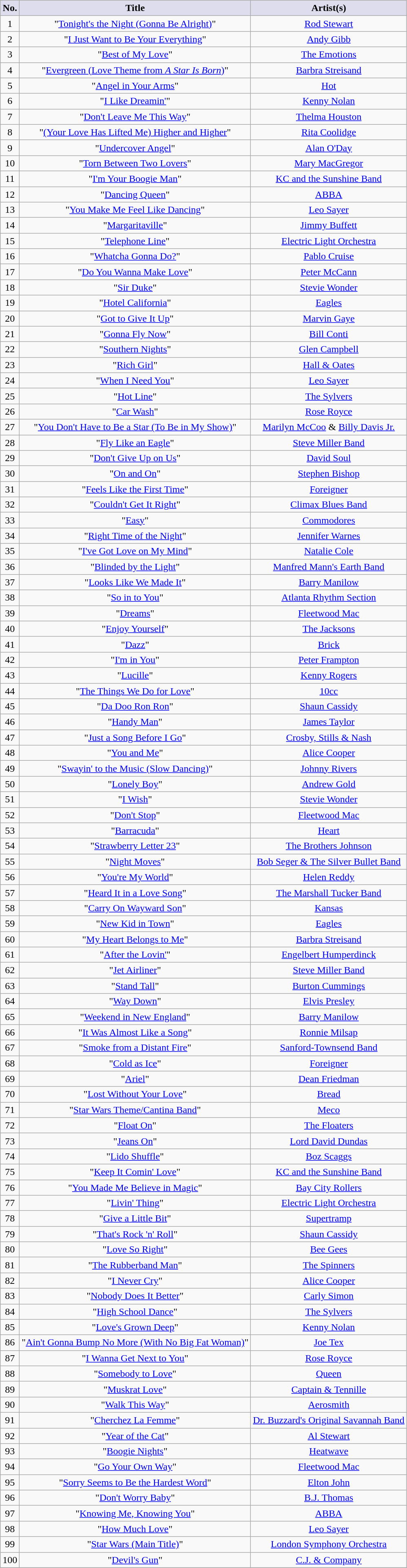<table class="wikitable sortable" style="text-align: center">
<tr>
<th scope="col" style="background:#dde;">No.</th>
<th scope="col" style="background:#dde;">Title</th>
<th scope="col" style="background:#dde;">Artist(s)</th>
</tr>
<tr>
<td>1</td>
<td>"<a href='#'>Tonight's the Night (Gonna Be Alright)</a>"</td>
<td><a href='#'>Rod Stewart</a></td>
</tr>
<tr>
<td>2</td>
<td>"<a href='#'>I Just Want to Be Your Everything</a>"</td>
<td><a href='#'>Andy Gibb</a></td>
</tr>
<tr>
<td>3</td>
<td>"<a href='#'>Best of My Love</a>"</td>
<td><a href='#'>The Emotions</a></td>
</tr>
<tr>
<td>4</td>
<td>"<a href='#'>Evergreen (Love Theme from <em>A Star Is Born</em>)</a>"</td>
<td><a href='#'>Barbra Streisand</a></td>
</tr>
<tr>
<td>5</td>
<td>"<a href='#'>Angel in Your Arms</a>"</td>
<td><a href='#'>Hot</a></td>
</tr>
<tr>
<td>6</td>
<td>"<a href='#'>I Like Dreamin'</a>"</td>
<td><a href='#'>Kenny Nolan</a></td>
</tr>
<tr>
<td>7</td>
<td>"<a href='#'>Don't Leave Me This Way</a>"</td>
<td><a href='#'>Thelma Houston</a></td>
</tr>
<tr>
<td>8</td>
<td>"<a href='#'>(Your Love Has Lifted Me) Higher and Higher</a>"</td>
<td><a href='#'>Rita Coolidge</a></td>
</tr>
<tr>
<td>9</td>
<td>"<a href='#'>Undercover Angel</a>"</td>
<td><a href='#'>Alan O'Day</a></td>
</tr>
<tr>
<td>10</td>
<td>"<a href='#'>Torn Between Two Lovers</a>"</td>
<td><a href='#'>Mary MacGregor</a></td>
</tr>
<tr>
<td>11</td>
<td>"<a href='#'>I'm Your Boogie Man</a>"</td>
<td><a href='#'>KC and the Sunshine Band</a></td>
</tr>
<tr>
<td>12</td>
<td>"<a href='#'>Dancing Queen</a>"</td>
<td><a href='#'>ABBA</a></td>
</tr>
<tr>
<td>13</td>
<td>"<a href='#'>You Make Me Feel Like Dancing</a>"</td>
<td><a href='#'>Leo Sayer</a></td>
</tr>
<tr>
<td>14</td>
<td>"<a href='#'>Margaritaville</a>"</td>
<td><a href='#'>Jimmy Buffett</a></td>
</tr>
<tr>
<td>15</td>
<td>"<a href='#'>Telephone Line</a>"</td>
<td><a href='#'>Electric Light Orchestra</a></td>
</tr>
<tr>
<td>16</td>
<td>"<a href='#'>Whatcha Gonna Do?</a>"</td>
<td><a href='#'>Pablo Cruise</a></td>
</tr>
<tr>
<td>17</td>
<td>"<a href='#'>Do You Wanna Make Love</a>"</td>
<td><a href='#'>Peter McCann</a></td>
</tr>
<tr>
<td>18</td>
<td>"<a href='#'>Sir Duke</a>"</td>
<td><a href='#'>Stevie Wonder</a></td>
</tr>
<tr>
<td>19</td>
<td>"<a href='#'>Hotel California</a>"</td>
<td><a href='#'>Eagles</a></td>
</tr>
<tr>
<td>20</td>
<td>"<a href='#'>Got to Give It Up</a>"</td>
<td><a href='#'>Marvin Gaye</a></td>
</tr>
<tr>
<td>21</td>
<td>"<a href='#'>Gonna Fly Now</a>"</td>
<td><a href='#'>Bill Conti</a></td>
</tr>
<tr>
<td>22</td>
<td>"<a href='#'>Southern Nights</a>"</td>
<td><a href='#'>Glen Campbell</a></td>
</tr>
<tr>
<td>23</td>
<td>"<a href='#'>Rich Girl</a>"</td>
<td><a href='#'>Hall & Oates</a></td>
</tr>
<tr>
<td>24</td>
<td>"<a href='#'>When I Need You</a>"</td>
<td><a href='#'>Leo Sayer</a></td>
</tr>
<tr>
<td>25</td>
<td>"<a href='#'>Hot Line</a>"</td>
<td><a href='#'>The Sylvers</a></td>
</tr>
<tr>
<td>26</td>
<td>"<a href='#'>Car Wash</a>"</td>
<td><a href='#'>Rose Royce</a></td>
</tr>
<tr>
<td>27</td>
<td>"<a href='#'>You Don't Have to Be a Star (To Be in My Show)</a>"</td>
<td><a href='#'>Marilyn McCoo</a> & <a href='#'>Billy Davis Jr.</a></td>
</tr>
<tr>
<td>28</td>
<td>"<a href='#'>Fly Like an Eagle</a>"</td>
<td><a href='#'>Steve Miller Band</a></td>
</tr>
<tr>
<td>29</td>
<td>"<a href='#'>Don't Give Up on Us</a>"</td>
<td><a href='#'>David Soul</a></td>
</tr>
<tr>
<td>30</td>
<td>"<a href='#'>On and On</a>"</td>
<td><a href='#'>Stephen Bishop</a></td>
</tr>
<tr>
<td>31</td>
<td>"<a href='#'>Feels Like the First Time</a>"</td>
<td><a href='#'>Foreigner</a></td>
</tr>
<tr>
<td>32</td>
<td>"<a href='#'>Couldn't Get It Right</a>"</td>
<td><a href='#'>Climax Blues Band</a></td>
</tr>
<tr>
<td>33</td>
<td>"<a href='#'>Easy</a>"</td>
<td><a href='#'>Commodores</a></td>
</tr>
<tr>
<td>34</td>
<td>"<a href='#'>Right Time of the Night</a>"</td>
<td><a href='#'>Jennifer Warnes</a></td>
</tr>
<tr>
<td>35</td>
<td>"<a href='#'>I've Got Love on My Mind</a>"</td>
<td><a href='#'>Natalie Cole</a></td>
</tr>
<tr>
<td>36</td>
<td>"<a href='#'>Blinded by the Light</a>"</td>
<td><a href='#'>Manfred Mann's Earth Band</a></td>
</tr>
<tr>
<td>37</td>
<td>"<a href='#'>Looks Like We Made It</a>"</td>
<td><a href='#'>Barry Manilow</a></td>
</tr>
<tr>
<td>38</td>
<td>"<a href='#'>So in to You</a>"</td>
<td><a href='#'>Atlanta Rhythm Section</a></td>
</tr>
<tr>
<td>39</td>
<td>"<a href='#'>Dreams</a>"</td>
<td><a href='#'>Fleetwood Mac</a></td>
</tr>
<tr>
<td>40</td>
<td>"<a href='#'>Enjoy Yourself</a>"</td>
<td><a href='#'>The Jacksons</a></td>
</tr>
<tr>
<td>41</td>
<td>"<a href='#'>Dazz</a>"</td>
<td><a href='#'>Brick</a></td>
</tr>
<tr>
<td>42</td>
<td>"<a href='#'>I'm in You</a>"</td>
<td><a href='#'>Peter Frampton</a></td>
</tr>
<tr>
<td>43</td>
<td>"<a href='#'>Lucille</a>"</td>
<td><a href='#'>Kenny Rogers</a></td>
</tr>
<tr>
<td>44</td>
<td>"<a href='#'>The Things We Do for Love</a>"</td>
<td><a href='#'>10cc</a></td>
</tr>
<tr>
<td>45</td>
<td>"<a href='#'>Da Doo Ron Ron</a>"</td>
<td><a href='#'>Shaun Cassidy</a></td>
</tr>
<tr>
<td>46</td>
<td>"<a href='#'>Handy Man</a>"</td>
<td><a href='#'>James Taylor</a></td>
</tr>
<tr>
<td>47</td>
<td>"<a href='#'>Just a Song Before I Go</a>"</td>
<td><a href='#'>Crosby, Stills & Nash</a></td>
</tr>
<tr>
<td>48</td>
<td>"<a href='#'>You and Me</a>"</td>
<td><a href='#'>Alice Cooper</a></td>
</tr>
<tr>
<td>49</td>
<td>"<a href='#'>Swayin' to the Music (Slow Dancing)</a>"</td>
<td><a href='#'>Johnny Rivers</a></td>
</tr>
<tr>
<td>50</td>
<td>"<a href='#'>Lonely Boy</a>"</td>
<td><a href='#'>Andrew Gold</a></td>
</tr>
<tr>
<td>51</td>
<td>"<a href='#'>I Wish</a>"</td>
<td><a href='#'>Stevie Wonder</a></td>
</tr>
<tr>
<td>52</td>
<td>"<a href='#'>Don't Stop</a>"</td>
<td><a href='#'>Fleetwood Mac</a></td>
</tr>
<tr>
<td>53</td>
<td>"<a href='#'>Barracuda</a>"</td>
<td><a href='#'>Heart</a></td>
</tr>
<tr>
<td>54</td>
<td>"<a href='#'>Strawberry Letter 23</a>"</td>
<td><a href='#'>The Brothers Johnson</a></td>
</tr>
<tr>
<td>55</td>
<td>"<a href='#'>Night Moves</a>"</td>
<td><a href='#'>Bob Seger & The Silver Bullet Band</a></td>
</tr>
<tr>
<td>56</td>
<td>"<a href='#'>You're My World</a>"</td>
<td><a href='#'>Helen Reddy</a></td>
</tr>
<tr>
<td>57</td>
<td>"<a href='#'>Heard It in a Love Song</a>"</td>
<td><a href='#'>The Marshall Tucker Band</a></td>
</tr>
<tr>
<td>58</td>
<td>"<a href='#'>Carry On Wayward Son</a>"</td>
<td><a href='#'>Kansas</a></td>
</tr>
<tr>
<td>59</td>
<td>"<a href='#'>New Kid in Town</a>"</td>
<td><a href='#'>Eagles</a></td>
</tr>
<tr>
<td>60</td>
<td>"<a href='#'>My Heart Belongs to Me</a>"</td>
<td><a href='#'>Barbra Streisand</a></td>
</tr>
<tr>
<td>61</td>
<td>"<a href='#'>After the Lovin'</a>"</td>
<td><a href='#'>Engelbert Humperdinck</a></td>
</tr>
<tr>
<td>62</td>
<td>"<a href='#'>Jet Airliner</a>"</td>
<td><a href='#'>Steve Miller Band</a></td>
</tr>
<tr>
<td>63</td>
<td>"<a href='#'>Stand Tall</a>"</td>
<td><a href='#'>Burton Cummings</a></td>
</tr>
<tr>
<td>64</td>
<td>"<a href='#'>Way Down</a>"</td>
<td><a href='#'>Elvis Presley</a></td>
</tr>
<tr>
<td>65</td>
<td>"<a href='#'>Weekend in New England</a>"</td>
<td><a href='#'>Barry Manilow</a></td>
</tr>
<tr>
<td>66</td>
<td>"<a href='#'>It Was Almost Like a Song</a>"</td>
<td><a href='#'>Ronnie Milsap</a></td>
</tr>
<tr>
<td>67</td>
<td>"<a href='#'>Smoke from a Distant Fire</a>"</td>
<td><a href='#'>Sanford-Townsend Band</a></td>
</tr>
<tr>
<td>68</td>
<td>"<a href='#'>Cold as Ice</a>"</td>
<td><a href='#'>Foreigner</a></td>
</tr>
<tr>
<td>69</td>
<td>"<a href='#'>Ariel</a>"</td>
<td><a href='#'>Dean Friedman</a></td>
</tr>
<tr>
<td>70</td>
<td>"<a href='#'>Lost Without Your Love</a>"</td>
<td><a href='#'>Bread</a></td>
</tr>
<tr>
<td>71</td>
<td>"<a href='#'>Star Wars Theme/Cantina Band</a>"</td>
<td><a href='#'>Meco</a></td>
</tr>
<tr>
<td>72</td>
<td>"<a href='#'>Float On</a>"</td>
<td><a href='#'>The Floaters</a></td>
</tr>
<tr>
<td>73</td>
<td>"<a href='#'>Jeans On</a>"</td>
<td><a href='#'>Lord David Dundas</a></td>
</tr>
<tr>
<td>74</td>
<td>"<a href='#'>Lido Shuffle</a>"</td>
<td><a href='#'>Boz Scaggs</a></td>
</tr>
<tr>
<td>75</td>
<td>"<a href='#'>Keep It Comin' Love</a>"</td>
<td><a href='#'>KC and the Sunshine Band</a></td>
</tr>
<tr>
<td>76</td>
<td>"<a href='#'>You Made Me Believe in Magic</a>"</td>
<td><a href='#'>Bay City Rollers</a></td>
</tr>
<tr>
<td>77</td>
<td>"<a href='#'>Livin' Thing</a>"</td>
<td><a href='#'>Electric Light Orchestra</a></td>
</tr>
<tr>
<td>78</td>
<td>"<a href='#'>Give a Little Bit</a>"</td>
<td><a href='#'>Supertramp</a></td>
</tr>
<tr>
<td>79</td>
<td>"<a href='#'>That's Rock 'n' Roll</a>"</td>
<td><a href='#'>Shaun Cassidy</a></td>
</tr>
<tr>
<td>80</td>
<td>"<a href='#'>Love So Right</a>"</td>
<td><a href='#'>Bee Gees</a></td>
</tr>
<tr>
<td>81</td>
<td>"<a href='#'>The Rubberband Man</a>"</td>
<td><a href='#'>The Spinners</a></td>
</tr>
<tr>
<td>82</td>
<td>"<a href='#'>I Never Cry</a>"</td>
<td><a href='#'>Alice Cooper</a></td>
</tr>
<tr>
<td>83</td>
<td>"<a href='#'>Nobody Does It Better</a>"</td>
<td><a href='#'>Carly Simon</a></td>
</tr>
<tr>
<td>84</td>
<td>"<a href='#'>High School Dance</a>"</td>
<td><a href='#'>The Sylvers</a></td>
</tr>
<tr>
<td>85</td>
<td>"<a href='#'>Love's Grown Deep</a>"</td>
<td><a href='#'>Kenny Nolan</a></td>
</tr>
<tr>
<td>86</td>
<td>"<a href='#'>Ain't Gonna Bump No More (With No Big Fat Woman)</a>"</td>
<td><a href='#'>Joe Tex</a></td>
</tr>
<tr>
<td>87</td>
<td>"<a href='#'>I Wanna Get Next to You</a>"</td>
<td><a href='#'>Rose Royce</a></td>
</tr>
<tr>
<td>88</td>
<td>"<a href='#'>Somebody to Love</a>"</td>
<td><a href='#'>Queen</a></td>
</tr>
<tr>
<td>89</td>
<td>"<a href='#'>Muskrat Love</a>"</td>
<td><a href='#'>Captain & Tennille</a></td>
</tr>
<tr>
<td>90</td>
<td>"<a href='#'>Walk This Way</a>"</td>
<td><a href='#'>Aerosmith</a></td>
</tr>
<tr>
<td>91</td>
<td>"<a href='#'>Cherchez La Femme</a>"</td>
<td><a href='#'>Dr. Buzzard's Original Savannah Band</a></td>
</tr>
<tr>
<td>92</td>
<td>"<a href='#'>Year of the Cat</a>"</td>
<td><a href='#'>Al Stewart</a></td>
</tr>
<tr>
<td>93</td>
<td>"<a href='#'>Boogie Nights</a>"</td>
<td><a href='#'>Heatwave</a></td>
</tr>
<tr>
<td>94</td>
<td>"<a href='#'>Go Your Own Way</a>"</td>
<td><a href='#'>Fleetwood Mac</a></td>
</tr>
<tr>
<td>95</td>
<td>"<a href='#'>Sorry Seems to Be the Hardest Word</a>"</td>
<td><a href='#'>Elton John</a></td>
</tr>
<tr>
<td>96</td>
<td>"<a href='#'>Don't Worry Baby</a>"</td>
<td><a href='#'>B.J. Thomas</a></td>
</tr>
<tr>
<td>97</td>
<td>"<a href='#'>Knowing Me, Knowing You</a>"</td>
<td><a href='#'>ABBA</a></td>
</tr>
<tr>
<td>98</td>
<td>"<a href='#'>How Much Love</a>"</td>
<td><a href='#'>Leo Sayer</a></td>
</tr>
<tr>
<td>99</td>
<td>"<a href='#'>Star Wars (Main Title)</a>"</td>
<td><a href='#'>London Symphony Orchestra</a></td>
</tr>
<tr>
<td>100</td>
<td>"<a href='#'>Devil's Gun</a>"</td>
<td><a href='#'>C.J. & Company</a></td>
</tr>
<tr>
</tr>
</table>
